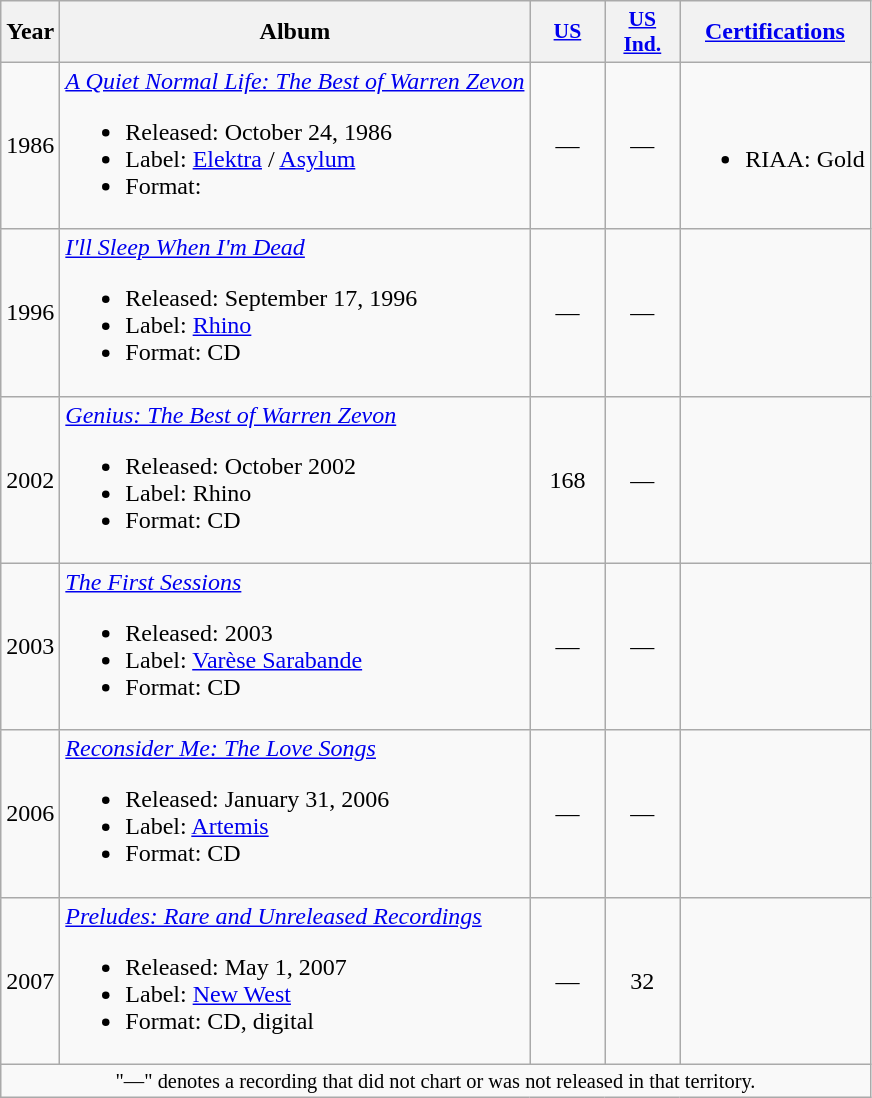<table class="wikitable">
<tr>
<th>Year</th>
<th>Album</th>
<th style="width:3em;font-size:90%;"><a href='#'>US</a><br></th>
<th style="width:3em;font-size:90%;"><a href='#'>US<br>Ind.</a><br></th>
<th><a href='#'>Certifications</a></th>
</tr>
<tr>
<td>1986</td>
<td><em><a href='#'>A Quiet Normal Life: The Best of Warren Zevon</a></em><br><ul><li>Released: October 24, 1986</li><li>Label: <a href='#'>Elektra</a> / <a href='#'>Asylum</a></li><li>Format:</li></ul></td>
<td style="text-align:center;">—</td>
<td style="text-align:center;">—</td>
<td style="text-align:center;"><br><ul><li>RIAA: Gold</li></ul></td>
</tr>
<tr>
<td>1996</td>
<td><em><a href='#'>I'll Sleep When I'm Dead</a></em><br><ul><li>Released: September 17, 1996</li><li>Label: <a href='#'>Rhino</a></li><li>Format: CD</li></ul></td>
<td style="text-align:center;">—</td>
<td style="text-align:center;">—</td>
<td style="text-align:center;"></td>
</tr>
<tr>
<td>2002</td>
<td><em><a href='#'>Genius: The Best of Warren Zevon</a></em><br><ul><li>Released: October 2002</li><li>Label: Rhino</li><li>Format: CD</li></ul></td>
<td style="text-align:center;">168</td>
<td style="text-align:center;">—</td>
<td style="text-align:center;"></td>
</tr>
<tr>
<td>2003</td>
<td><em><a href='#'>The First Sessions</a></em><br><ul><li>Released: 2003</li><li>Label: <a href='#'>Varèse Sarabande</a></li><li>Format: CD</li></ul></td>
<td style="text-align:center;">—</td>
<td style="text-align:center;">—</td>
<td style="text-align:center;"></td>
</tr>
<tr>
<td>2006</td>
<td><em><a href='#'>Reconsider Me: The Love Songs</a></em><br><ul><li>Released: January 31, 2006</li><li>Label: <a href='#'>Artemis</a></li><li>Format: CD</li></ul></td>
<td style="text-align:center;">—</td>
<td style="text-align:center;">—</td>
<td style="text-align:center;"></td>
</tr>
<tr>
<td>2007</td>
<td><em><a href='#'>Preludes: Rare and Unreleased Recordings</a></em><br><ul><li>Released: May 1, 2007</li><li>Label: <a href='#'>New West</a></li><li>Format: CD, digital</li></ul></td>
<td style="text-align:center;">—</td>
<td style="text-align:center;">32</td>
<td style="text-align:center;"></td>
</tr>
<tr>
<td colspan="11" style="font-size:85%; text-align:center">"—" denotes a recording that did not chart or was not released in that territory.</td>
</tr>
</table>
